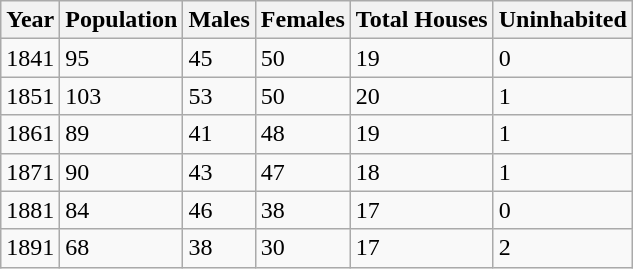<table class="wikitable">
<tr>
<th>Year</th>
<th>Population</th>
<th>Males</th>
<th>Females</th>
<th>Total Houses</th>
<th>Uninhabited</th>
</tr>
<tr>
<td>1841</td>
<td>95</td>
<td>45</td>
<td>50</td>
<td>19</td>
<td>0</td>
</tr>
<tr>
<td>1851</td>
<td>103</td>
<td>53</td>
<td>50</td>
<td>20</td>
<td>1</td>
</tr>
<tr>
<td>1861</td>
<td>89</td>
<td>41</td>
<td>48</td>
<td>19</td>
<td>1</td>
</tr>
<tr>
<td>1871</td>
<td>90</td>
<td>43</td>
<td>47</td>
<td>18</td>
<td>1</td>
</tr>
<tr>
<td>1881</td>
<td>84</td>
<td>46</td>
<td>38</td>
<td>17</td>
<td>0</td>
</tr>
<tr>
<td>1891</td>
<td>68</td>
<td>38</td>
<td>30</td>
<td>17</td>
<td>2</td>
</tr>
</table>
